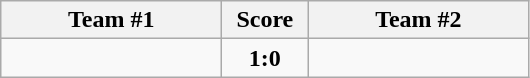<table class="wikitable" style="text-align:center;">
<tr>
<th width=140>Team #1</th>
<th width=50>Score</th>
<th width=140>Team #2</th>
</tr>
<tr>
<td style="text-align:right;"></td>
<td><strong>1:0</strong></td>
<td style="text-align:left;"></td>
</tr>
</table>
